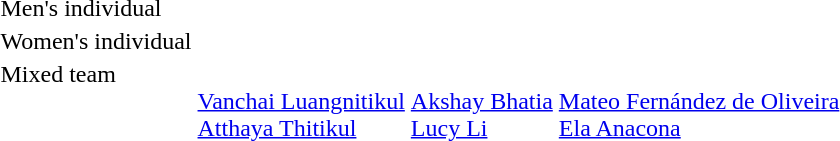<table>
<tr>
<td>Men's individual<br></td>
<td></td>
<td></td>
<td></td>
</tr>
<tr>
<td>Women's individual<br></td>
<td></td>
<td></td>
<td></td>
</tr>
<tr valign="top">
<td>Mixed team<br></td>
<td><br><a href='#'>Vanchai Luangnitikul</a><br><a href='#'>Atthaya Thitikul</a></td>
<td><br><a href='#'>Akshay Bhatia</a><br><a href='#'>Lucy Li</a></td>
<td><br><a href='#'>Mateo Fernández de Oliveira</a><br><a href='#'>Ela Anacona</a></td>
</tr>
</table>
